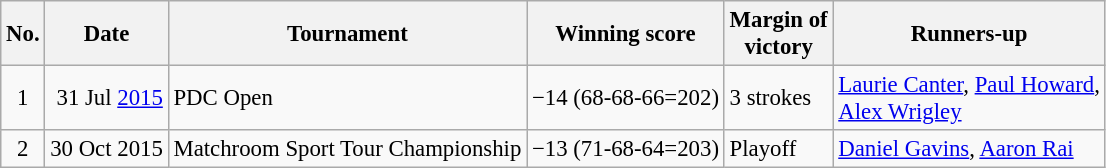<table class="wikitable" style="font-size:95%;">
<tr>
<th>No.</th>
<th>Date</th>
<th>Tournament</th>
<th>Winning score</th>
<th>Margin of<br>victory</th>
<th>Runners-up</th>
</tr>
<tr>
<td align=center>1</td>
<td align=right>31 Jul <a href='#'>2015</a></td>
<td>PDC Open</td>
<td>−14 (68-68-66=202)</td>
<td>3 strokes</td>
<td> <a href='#'>Laurie Canter</a>,  <a href='#'>Paul Howard</a>,<br> <a href='#'>Alex Wrigley</a></td>
</tr>
<tr>
<td align=center>2</td>
<td align=right>30 Oct 2015</td>
<td>Matchroom Sport Tour Championship</td>
<td>−13 (71-68-64=203)</td>
<td>Playoff</td>
<td> <a href='#'>Daniel Gavins</a>,  <a href='#'>Aaron Rai</a></td>
</tr>
</table>
